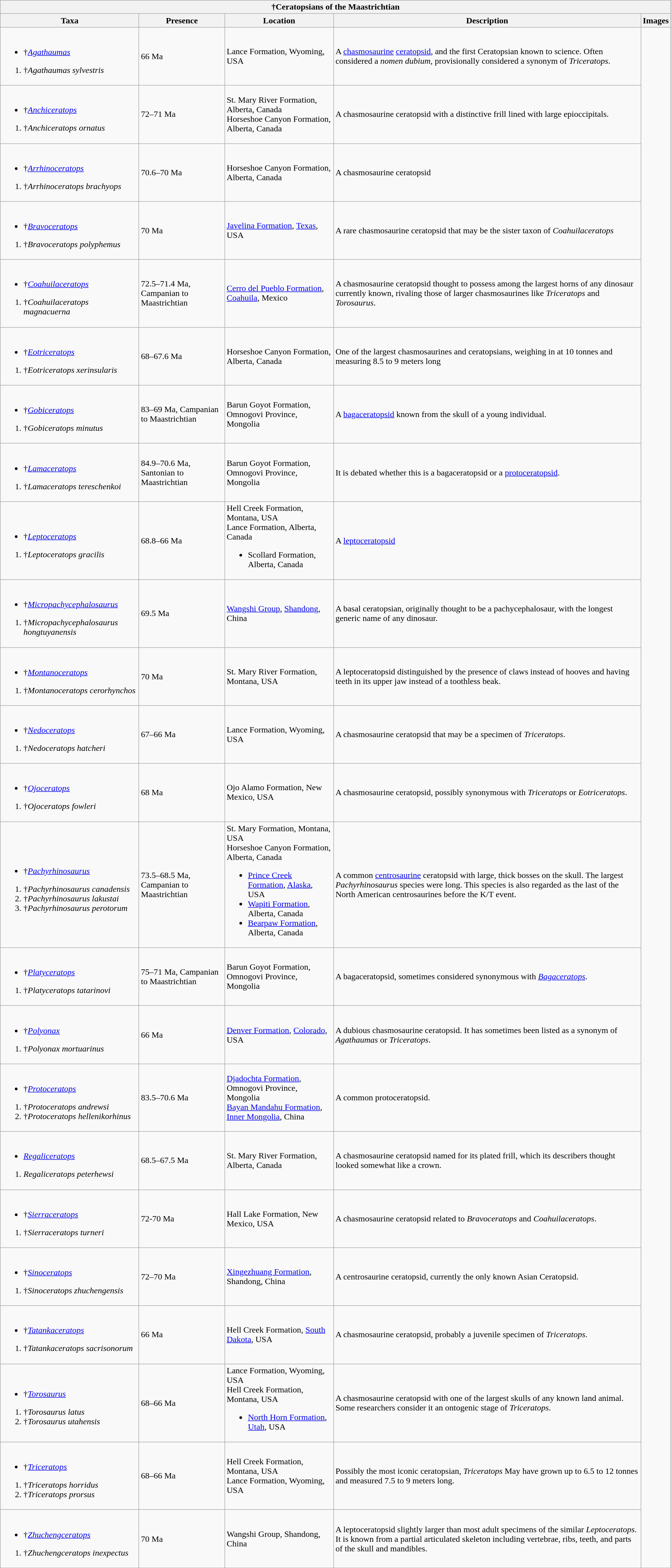<table class="wikitable" align="center" width="100%">
<tr>
<th colspan="5" align="center">†Ceratopsians of the Maastrichtian</th>
</tr>
<tr>
<th>Taxa</th>
<th>Presence</th>
<th>Location</th>
<th>Description</th>
<th>Images</th>
</tr>
<tr>
<td><br><ul><li>†<em><a href='#'>Agathaumas</a></em></li></ul><ol><li>†<em>Agathaumas sylvestris</em></li></ol></td>
<td>66 Ma</td>
<td>Lance Formation, Wyoming, USA</td>
<td>A <a href='#'>chasmosaurine</a> <a href='#'>ceratopsid</a>, and the first Ceratopsian known to science. Often considered a <em>nomen dubium</em>, provisionally considered a synonym of <em>Triceratops</em>.</td>
<td rowspan="99"><br>













</td>
</tr>
<tr>
<td><br><ul><li>†<em><a href='#'>Anchiceratops</a></em></li></ul><ol><li>†<em>Anchiceratops ornatus</em></li></ol></td>
<td>72–71 Ma</td>
<td>St. Mary River Formation, Alberta, Canada<br>Horseshoe Canyon Formation, Alberta, Canada</td>
<td>A chasmosaurine ceratopsid with a distinctive frill lined with large epioccipitals.</td>
</tr>
<tr>
<td><br><ul><li>†<em><a href='#'>Arrhinoceratops</a></em></li></ul><ol><li>†<em>Arrhinoceratops brachyops</em></li></ol></td>
<td>70.6–70 Ma</td>
<td>Horseshoe Canyon Formation, Alberta, Canada</td>
<td>A chasmosaurine ceratopsid</td>
</tr>
<tr>
<td><br><ul><li>†<em><a href='#'>Bravoceratops</a></em></li></ul><ol><li>†<em>Bravoceratops polyphemus</em></li></ol></td>
<td>70 Ma</td>
<td><a href='#'>Javelina Formation</a>, <a href='#'>Texas</a>, USA</td>
<td>A rare chasmosaurine ceratopsid that may be the sister taxon of <em>Coahuilaceratops</em></td>
</tr>
<tr>
<td><br><ul><li>†<em><a href='#'>Coahuilaceratops</a></em></li></ul><ol><li>†<em>Coahuilaceratops magnacuerna</em></li></ol></td>
<td>72.5–71.4 Ma, Campanian to Maastrichtian</td>
<td><a href='#'>Cerro del Pueblo Formation</a>, <a href='#'>Coahuila</a>, Mexico</td>
<td>A chasmosaurine ceratopsid thought to possess among the largest horns of any dinosaur currently known, rivaling those of larger chasmosaurines like <em>Triceratops</em> and <em>Torosaurus</em>.</td>
</tr>
<tr>
<td><br><ul><li>†<em><a href='#'>Eotriceratops</a></em></li></ul><ol><li>†<em>Eotriceratops xerinsularis</em></li></ol></td>
<td>68–67.6 Ma</td>
<td>Horseshoe Canyon Formation, Alberta, Canada</td>
<td>One of the largest chasmosaurines and ceratopsians, weighing in at 10 tonnes and measuring 8.5 to 9 meters long</td>
</tr>
<tr>
<td><br><ul><li>†<em><a href='#'>Gobiceratops</a></em></li></ul><ol><li>†<em>Gobiceratops minutus</em></li></ol></td>
<td>83–69 Ma, Campanian to Maastrichtian</td>
<td>Barun Goyot Formation, Omnogovi Province, Mongolia</td>
<td>A <a href='#'>bagaceratopsid</a> known from the skull of a young individual.</td>
</tr>
<tr>
<td><br><ul><li>†<em><a href='#'>Lamaceratops</a></em></li></ul><ol><li>†<em>Lamaceratops tereschenkoi</em></li></ol></td>
<td>84.9–70.6 Ma, Santonian to Maastrichtian</td>
<td>Barun Goyot Formation, Omnogovi Province, Mongolia</td>
<td>It is debated whether this is a bagaceratopsid or a <a href='#'>protoceratopsid</a>.</td>
</tr>
<tr>
<td><br><ul><li>†<em><a href='#'>Leptoceratops</a></em></li></ul><ol><li>†<em>Leptoceratops gracilis</em></li></ol></td>
<td>68.8–66 Ma</td>
<td>Hell Creek Formation, Montana, USA<br>Lance Formation, Alberta, Canada<ul><li>Scollard Formation, Alberta, Canada</li></ul></td>
<td>A <a href='#'>leptoceratopsid</a></td>
</tr>
<tr>
<td><br><ul><li>†<em><a href='#'>Micropachycephalosaurus</a></em></li></ul><ol><li>†<em>Micropachycephalosaurus hongtuyanensis</em></li></ol></td>
<td>69.5 Ma</td>
<td><a href='#'>Wangshi Group</a>, <a href='#'>Shandong</a>, China</td>
<td>A basal ceratopsian, originally thought to be a pachycephalosaur, with the longest generic name of any dinosaur.</td>
</tr>
<tr>
<td><br><ul><li>†<em><a href='#'>Montanoceratops</a></em></li></ul><ol><li>†<em>Montanoceratops cerorhynchos</em></li></ol></td>
<td>70 Ma</td>
<td>St. Mary River Formation, Montana, USA</td>
<td>A leptoceratopsid distinguished by the presence of claws instead of hooves and having teeth in its upper jaw instead of a toothless beak.</td>
</tr>
<tr>
<td><br><ul><li>†<em><a href='#'>Nedoceratops</a></em></li></ul><ol><li>†<em>Nedoceratops hatcheri</em></li></ol></td>
<td>67–66 Ma</td>
<td>Lance Formation, Wyoming, USA</td>
<td>A chasmosaurine ceratopsid that may be a specimen of <em>Triceratops</em>.</td>
</tr>
<tr>
<td><br><ul><li>†<em><a href='#'>Ojoceratops</a></em></li></ul><ol><li>†<em>Ojoceratops fowleri</em></li></ol></td>
<td>68 Ma</td>
<td>Ojo Alamo Formation, New Mexico, USA</td>
<td>A chasmosaurine ceratopsid, possibly synonymous with <em>Triceratops</em> or <em>Eotriceratops</em>.</td>
</tr>
<tr>
<td><br><ul><li>†<em><a href='#'>Pachyrhinosaurus</a></em></li></ul><ol><li>†<em>Pachyrhinosaurus canadensis</em></li><li>†<em>Pachyrhinosaurus lakustai</em></li><li>†<em>Pachyrhinosaurus perotorum</em></li></ol></td>
<td>73.5–68.5 Ma, Campanian to Maastrichtian</td>
<td>St. Mary Formation, Montana, USA<br>Horseshoe Canyon Formation, Alberta, Canada<ul><li><a href='#'>Prince Creek Formation</a>, <a href='#'>Alaska</a>, USA</li><li><a href='#'>Wapiti Formation</a>, Alberta, Canada</li><li><a href='#'>Bearpaw Formation</a>, Alberta, Canada</li></ul></td>
<td>A common <a href='#'>centrosaurine</a> ceratopsid with large, thick bosses on the skull. The largest <em>Pachyrhinosaurus</em> species were  long. This species is also regarded as the last of the North American centrosaurines before the K/T event.</td>
</tr>
<tr>
<td><br><ul><li>†<em><a href='#'>Platyceratops</a></em></li></ul><ol><li>†<em>Platyceratops tatarinovi</em></li></ol></td>
<td>75–71 Ma, Campanian to Maastrichtian</td>
<td>Barun Goyot Formation, Omnogovi Province, Mongolia</td>
<td>A bagaceratopsid, sometimes considered synonymous with <em><a href='#'>Bagaceratops</a></em>.</td>
</tr>
<tr>
<td><br><ul><li>†<em><a href='#'>Polyonax</a></em></li></ul><ol><li>†<em>Polyonax mortuarinus</em></li></ol></td>
<td>66 Ma</td>
<td><a href='#'>Denver Formation</a>, <a href='#'>Colorado</a>, USA</td>
<td>A dubious chasmosaurine ceratopsid. It has sometimes been listed as a synonym of <em>Agathaumas</em> or <em>Triceratops</em>.</td>
</tr>
<tr>
<td><br><ul><li>†<em><a href='#'>Protoceratops</a></em></li></ul><ol><li>†<em>Protoceratops andrewsi</em></li><li>†<em>Protoceratops hellenikorhinus</em></li></ol></td>
<td>83.5–70.6 Ma</td>
<td><a href='#'>Djadochta Formation</a>, Omnogovi Province, Mongolia<br><a href='#'>Bayan Mandahu Formation</a>, <a href='#'>Inner Mongolia</a>, China</td>
<td>A common protoceratopsid.</td>
</tr>
<tr>
<td><br><ul><li><em><a href='#'>Regaliceratops</a></em></li></ul><ol><li><em>Regaliceratops peterhewsi</em></li></ol></td>
<td>68.5–67.5 Ma</td>
<td>St. Mary River Formation, Alberta, Canada</td>
<td>A chasmosaurine ceratopsid named for its plated frill, which its describers thought looked somewhat like a crown.</td>
</tr>
<tr>
<td><br><ul><li>†<em><a href='#'>Sierraceratops</a></em></li></ul><ol><li>†<em>Sierraceratops turneri</em></li></ol></td>
<td>72-70 Ma</td>
<td>Hall Lake Formation, New Mexico, USA</td>
<td>A chasmosaurine ceratopsid related to <em>Bravoceratops</em> and <em>Coahuilaceratops</em>.</td>
</tr>
<tr>
<td><br><ul><li>†<em><a href='#'>Sinoceratops</a></em></li></ul><ol><li>†<em>Sinoceratops zhuchengensis</em></li></ol></td>
<td>72–70 Ma</td>
<td><a href='#'>Xingezhuang Formation</a>, Shandong, China</td>
<td>A centrosaurine ceratopsid, currently the only known Asian Ceratopsid.</td>
</tr>
<tr>
<td><br><ul><li>†<em><a href='#'>Tatankaceratops</a></em></li></ul><ol><li>†<em>Tatankaceratops sacrisonorum</em></li></ol></td>
<td>66 Ma</td>
<td>Hell Creek Formation, <a href='#'>South Dakota</a>, USA</td>
<td>A chasmosaurine ceratopsid, probably a juvenile specimen of <em>Triceratops</em>.</td>
</tr>
<tr>
<td><br><ul><li>†<em><a href='#'>Torosaurus</a></em></li></ul><ol><li>†<em>Torosaurus latus</em></li><li>†<em>Torosaurus utahensis</em></li></ol></td>
<td>68–66 Ma</td>
<td>Lance Formation, Wyoming, USA<br>Hell Creek Formation, Montana, USA<ul><li><a href='#'>North Horn Formation</a>, <a href='#'>Utah</a>, USA</li></ul></td>
<td>A chasmosaurine ceratopsid with one of the largest skulls of any known land animal. Some researchers consider it an ontogenic stage of <em>Triceratops</em>.</td>
</tr>
<tr>
<td><br><ul><li>†<em><a href='#'>Triceratops</a></em></li></ul><ol><li>†<em>Triceratops horridus</em></li><li>†<em>Triceratops prorsus</em></li></ol></td>
<td>68–66 Ma</td>
<td>Hell Creek Formation, Montana, USA<br>Lance Formation, Wyoming, USA</td>
<td>Possibly the most iconic ceratopsian, <em>Triceratops</em> May have grown up to 6.5 to 12 tonnes and measured 7.5 to 9 meters long.</td>
</tr>
<tr>
<td><br><ul><li>†<em><a href='#'>Zhuchengceratops</a></em></li></ul><ol><li>†<em>Zhuchengceratops inexpectus</em></li></ol></td>
<td>70 Ma</td>
<td>Wangshi Group, Shandong, China</td>
<td>A leptoceratopsid slightly larger than most adult specimens of the similar <em>Leptoceratops</em>. It is known from a partial articulated skeleton including vertebrae, ribs, teeth, and parts of the skull and mandibles.</td>
</tr>
</table>
